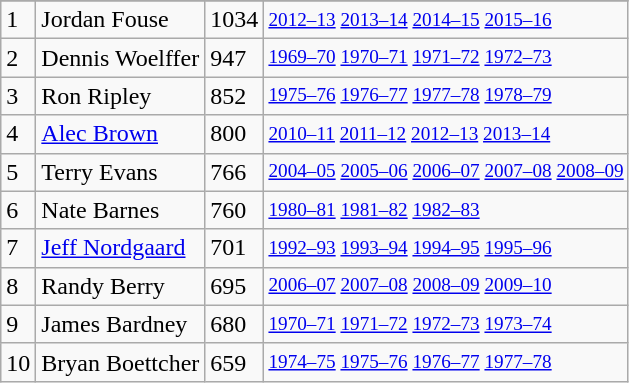<table class="wikitable">
<tr>
</tr>
<tr>
<td>1</td>
<td>Jordan Fouse</td>
<td>1034</td>
<td style="font-size:80%;"><a href='#'>2012–13</a> <a href='#'>2013–14</a> <a href='#'>2014–15</a> <a href='#'>2015–16</a></td>
</tr>
<tr>
<td>2</td>
<td>Dennis Woelffer</td>
<td>947</td>
<td style="font-size:80%;"><a href='#'>1969–70</a> <a href='#'>1970–71</a> <a href='#'>1971–72</a> <a href='#'>1972–73</a></td>
</tr>
<tr>
<td>3</td>
<td>Ron Ripley</td>
<td>852</td>
<td style="font-size:80%;"><a href='#'>1975–76</a> <a href='#'>1976–77</a> <a href='#'>1977–78</a> <a href='#'>1978–79</a></td>
</tr>
<tr>
<td>4</td>
<td><a href='#'>Alec Brown</a></td>
<td>800</td>
<td style="font-size:80%;"><a href='#'>2010–11</a> <a href='#'>2011–12</a> <a href='#'>2012–13</a> <a href='#'>2013–14</a></td>
</tr>
<tr>
<td>5</td>
<td>Terry Evans</td>
<td>766</td>
<td style="font-size:80%;"><a href='#'>2004–05</a> <a href='#'>2005–06</a> <a href='#'>2006–07</a> <a href='#'>2007–08</a> <a href='#'>2008–09</a></td>
</tr>
<tr>
<td>6</td>
<td>Nate Barnes</td>
<td>760</td>
<td style="font-size:80%;"><a href='#'>1980–81</a> <a href='#'>1981–82</a> <a href='#'>1982–83</a></td>
</tr>
<tr>
<td>7</td>
<td><a href='#'>Jeff Nordgaard</a></td>
<td>701</td>
<td style="font-size:80%;"><a href='#'>1992–93</a> <a href='#'>1993–94</a> <a href='#'>1994–95</a> <a href='#'>1995–96</a></td>
</tr>
<tr>
<td>8</td>
<td>Randy Berry</td>
<td>695</td>
<td style="font-size:80%;"><a href='#'>2006–07</a> <a href='#'>2007–08</a> <a href='#'>2008–09</a> <a href='#'>2009–10</a></td>
</tr>
<tr>
<td>9</td>
<td>James Bardney</td>
<td>680</td>
<td style="font-size:80%;"><a href='#'>1970–71</a> <a href='#'>1971–72</a> <a href='#'>1972–73</a> <a href='#'>1973–74</a></td>
</tr>
<tr>
<td>10</td>
<td>Bryan Boettcher</td>
<td>659</td>
<td style="font-size:80%;"><a href='#'>1974–75</a> <a href='#'>1975–76</a> <a href='#'>1976–77</a> <a href='#'>1977–78</a></td>
</tr>
</table>
